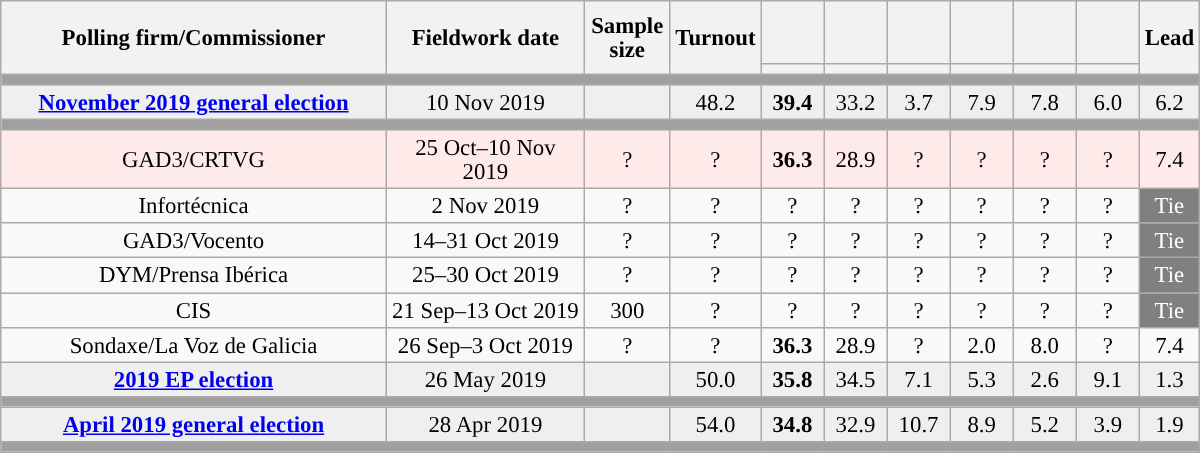<table class="wikitable collapsible collapsed" style="text-align:center; font-size:95%; line-height:16px;">
<tr style="height:42px;">
<th style="width:250px;" rowspan="2">Polling firm/Commissioner</th>
<th style="width:125px;" rowspan="2">Fieldwork date</th>
<th style="width:50px;" rowspan="2">Sample size</th>
<th style="width:45px;" rowspan="2">Turnout</th>
<th style="width:35px;"></th>
<th style="width:35px;"></th>
<th style="width:35px;"></th>
<th style="width:35px;"></th>
<th style="width:35px;"></th>
<th style="width:35px;"></th>
<th style="width:30px;" rowspan="2">Lead</th>
</tr>
<tr>
<th style="color:inherit;background:"></th>
<th style="color:inherit;background:"></th>
<th style="color:inherit;background:"></th>
<th style="color:inherit;background:"></th>
<th style="color:inherit;background:"></th>
<th style="color:inherit;background:"></th>
</tr>
<tr>
<td colspan="11" style="background:#A0A0A0"></td>
</tr>
<tr style="background:#EFEFEF;">
<td><strong><a href='#'>November 2019 general election</a></strong></td>
<td>10 Nov 2019</td>
<td></td>
<td>48.2</td>
<td><strong>39.4</strong><br></td>
<td>33.2<br></td>
<td>3.7<br></td>
<td>7.9<br></td>
<td>7.8<br></td>
<td>6.0<br></td>
<td style="background:">6.2</td>
</tr>
<tr>
<td colspan="11" style="background:#A0A0A0"></td>
</tr>
<tr style="background:#FFEAEA;">
<td>GAD3/CRTVG</td>
<td>25 Oct–10 Nov 2019</td>
<td>?</td>
<td>?</td>
<td><strong>36.3</strong><br></td>
<td>28.9<br></td>
<td>?<br></td>
<td>?<br></td>
<td>?<br></td>
<td>?<br></td>
<td style="background:">7.4</td>
</tr>
<tr>
<td>Infortécnica</td>
<td>2 Nov 2019</td>
<td>?</td>
<td>?</td>
<td>?<br></td>
<td>?<br></td>
<td>?<br></td>
<td>?<br></td>
<td>?<br></td>
<td>?<br></td>
<td style="background:gray;color:white;">Tie</td>
</tr>
<tr>
<td>GAD3/Vocento</td>
<td>14–31 Oct 2019</td>
<td>?</td>
<td>?</td>
<td>?<br></td>
<td>?<br></td>
<td>?<br></td>
<td>?<br></td>
<td>?<br></td>
<td>?<br></td>
<td style="background:gray;color:white;">Tie</td>
</tr>
<tr>
<td>DYM/Prensa Ibérica</td>
<td>25–30 Oct 2019</td>
<td>?</td>
<td>?</td>
<td>?<br></td>
<td>?<br></td>
<td>?<br></td>
<td>?<br></td>
<td>?<br></td>
<td>?<br></td>
<td style="background:gray;color:white;">Tie</td>
</tr>
<tr>
<td>CIS</td>
<td>21 Sep–13 Oct 2019</td>
<td>300</td>
<td>?</td>
<td>?<br></td>
<td>?<br></td>
<td>?<br></td>
<td>?<br></td>
<td>?<br></td>
<td>?<br></td>
<td style="background:gray;color:white;">Tie</td>
</tr>
<tr>
<td>Sondaxe/La Voz de Galicia</td>
<td>26 Sep–3 Oct 2019</td>
<td>?</td>
<td>?</td>
<td><strong>36.3</strong><br></td>
<td>28.9<br></td>
<td>?<br></td>
<td>2.0<br></td>
<td>8.0<br></td>
<td>?<br></td>
<td style="background:">7.4</td>
</tr>
<tr style="background:#EFEFEF;">
<td><strong><a href='#'>2019 EP election</a></strong></td>
<td>26 May 2019</td>
<td></td>
<td>50.0</td>
<td><strong>35.8</strong><br></td>
<td>34.5<br></td>
<td>7.1<br></td>
<td>5.3<br></td>
<td>2.6<br></td>
<td>9.1<br></td>
<td style="background:">1.3</td>
</tr>
<tr>
<td colspan="11" style="background:#A0A0A0"></td>
</tr>
<tr style="background:#EFEFEF;">
<td><strong><a href='#'>April 2019 general election</a></strong></td>
<td>28 Apr 2019</td>
<td></td>
<td>54.0</td>
<td><strong>34.8</strong><br></td>
<td>32.9<br></td>
<td>10.7<br></td>
<td>8.9<br></td>
<td>5.2<br></td>
<td>3.9<br></td>
<td style="background:">1.9</td>
</tr>
<tr>
<td colspan="11" style="background:#A0A0A0"></td>
</tr>
</table>
